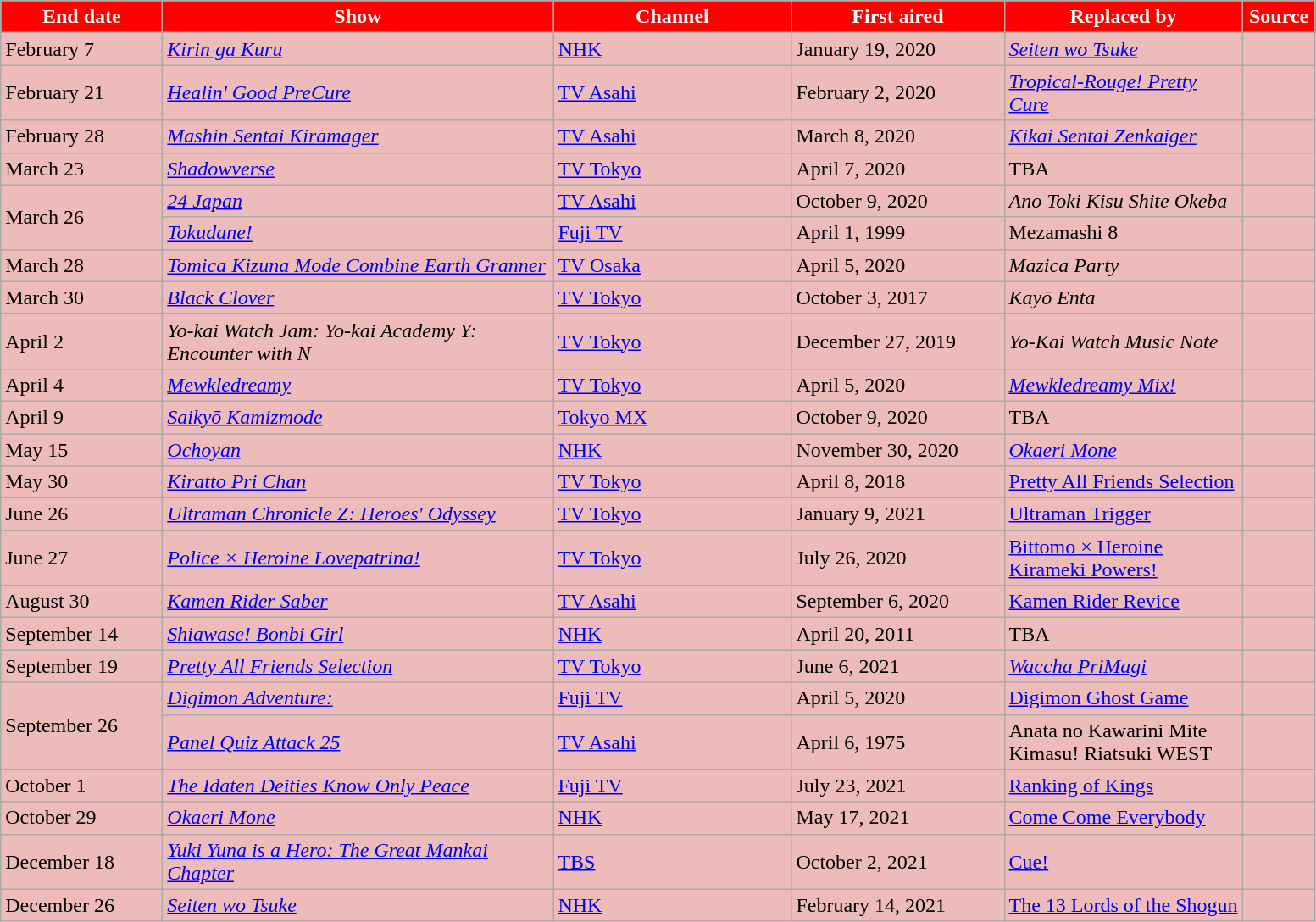<table class="wikitable" style="background:#EBB">
<tr>
<th style="background:red; color:white;" width="120">End date</th>
<th style="background:red; color:white;" width="300">Show</th>
<th style="background:red; color:white;" width="180">Channel</th>
<th style="background:red; color:white;" width="160">First aired</th>
<th style="background:red; color:white;" width="180">Replaced by</th>
<th style="background:red; color:white;" width="50">Source</th>
</tr>
<tr>
<td>February 7</td>
<td><em><a href='#'>Kirin ga Kuru</a></em></td>
<td><a href='#'>NHK</a></td>
<td>January 19, 2020</td>
<td><em><a href='#'>Seiten wo Tsuke</a></em></td>
<td></td>
</tr>
<tr>
<td>February 21</td>
<td><em><a href='#'>Healin' Good PreCure</a></em></td>
<td><a href='#'>TV Asahi</a></td>
<td>February 2, 2020</td>
<td><em><a href='#'>Tropical-Rouge! Pretty Cure</a></em></td>
<td></td>
</tr>
<tr>
<td>February 28</td>
<td><em><a href='#'>Mashin Sentai Kiramager</a></em></td>
<td><a href='#'>TV Asahi</a></td>
<td>March 8, 2020</td>
<td><em><a href='#'>Kikai Sentai Zenkaiger</a></em></td>
<td></td>
</tr>
<tr>
<td>March 23</td>
<td><em><a href='#'>Shadowverse</a></em></td>
<td><a href='#'>TV Tokyo</a></td>
<td>April 7, 2020</td>
<td>TBA</td>
<td></td>
</tr>
<tr>
<td rowspan=2>March 26</td>
<td><em><a href='#'>24 Japan</a></em></td>
<td><a href='#'>TV Asahi</a></td>
<td>October 9, 2020</td>
<td><em>Ano Toki Kisu Shite Okeba</em></td>
<td></td>
</tr>
<tr>
<td><em><a href='#'>Tokudane!</a></em></td>
<td><a href='#'>Fuji TV</a></td>
<td>April 1, 1999</td>
<td>Mezamashi 8</td>
<td></td>
</tr>
<tr>
<td>March 28</td>
<td><em><a href='#'>Tomica Kizuna Mode Combine Earth Granner</a></em></td>
<td><a href='#'>TV Osaka</a></td>
<td>April 5, 2020</td>
<td><em>Mazica Party</em></td>
<td></td>
</tr>
<tr>
<td>March 30</td>
<td><em><a href='#'>Black Clover</a></em></td>
<td><a href='#'>TV Tokyo</a></td>
<td>October 3, 2017</td>
<td><em>Kayō Enta</em></td>
<td></td>
</tr>
<tr>
<td>April 2</td>
<td><em>Yo-kai Watch Jam: Yo-kai Academy Y: Encounter with N</em></td>
<td><a href='#'>TV Tokyo</a></td>
<td>December 27, 2019</td>
<td><em>Yo-Kai Watch Music Note</em></td>
<td></td>
</tr>
<tr>
<td>April 4</td>
<td><em><a href='#'>Mewkledreamy</a></em></td>
<td><a href='#'>TV Tokyo</a></td>
<td>April 5, 2020</td>
<td><a href='#'><em>Mewkledreamy Mix!</em></a></td>
<td></td>
</tr>
<tr>
<td>April 9</td>
<td><em><a href='#'>Saikyō Kamizmode</a></em></td>
<td><a href='#'>Tokyo MX</a></td>
<td>October 9, 2020</td>
<td>TBA</td>
<td></td>
</tr>
<tr>
<td>May 15</td>
<td><em><a href='#'>Ochoyan</a></em></td>
<td><a href='#'>NHK</a></td>
<td>November 30, 2020</td>
<td><em><a href='#'>Okaeri Mone</a></em></td>
<td></td>
</tr>
<tr>
<td>May 30</td>
<td><em><a href='#'>Kiratto Pri Chan</a></em></td>
<td><a href='#'>TV Tokyo</a></td>
<td>April 8, 2018</td>
<td><a href='#'>Pretty All Friends Selection</a></td>
<td></td>
</tr>
<tr>
<td>June 26</td>
<td><em><a href='#'>Ultraman Chronicle Z: Heroes' Odyssey</a></em></td>
<td><a href='#'>TV Tokyo</a></td>
<td>January 9, 2021</td>
<td><a href='#'>Ultraman Trigger</a></td>
<td></td>
</tr>
<tr>
<td>June 27</td>
<td><em><a href='#'>Police × Heroine Lovepatrina!</a></em></td>
<td><a href='#'>TV Tokyo</a></td>
<td>July 26, 2020</td>
<td><a href='#'>Bittomo × Heroine Kirameki Powers!</a></td>
<td></td>
</tr>
<tr>
<td>August 30</td>
<td><em><a href='#'>Kamen Rider Saber</a></em></td>
<td><a href='#'>TV Asahi</a></td>
<td>September 6, 2020</td>
<td><a href='#'>Kamen Rider Revice</a></td>
<td></td>
</tr>
<tr>
<td>September 14</td>
<td><em><a href='#'>Shiawase! Bonbi Girl</a></em></td>
<td><a href='#'>NHK</a></td>
<td>April 20, 2011</td>
<td>TBA</td>
<td></td>
</tr>
<tr>
<td>September 19</td>
<td><em><a href='#'>Pretty All Friends Selection</a></em></td>
<td><a href='#'>TV Tokyo</a></td>
<td>June 6, 2021</td>
<td><em><a href='#'>Waccha PriMagi</a></em></td>
<td></td>
</tr>
<tr>
<td rowspan="2">September 26</td>
<td><em><a href='#'>Digimon Adventure:</a></em></td>
<td><a href='#'>Fuji TV</a></td>
<td>April 5, 2020</td>
<td><a href='#'>Digimon Ghost Game</a></td>
<td></td>
</tr>
<tr>
<td><em><a href='#'>Panel Quiz Attack 25</a></em></td>
<td><a href='#'>TV Asahi</a></td>
<td>April 6, 1975</td>
<td>Anata no Kawarini Mite Kimasu! Riatsuki WEST</td>
<td></td>
</tr>
<tr>
<td>October 1</td>
<td><em><a href='#'>The Idaten Deities Know Only Peace</a></em></td>
<td><a href='#'>Fuji TV</a></td>
<td>July 23, 2021</td>
<td><a href='#'>Ranking of Kings</a></td>
<td></td>
</tr>
<tr>
<td>October 29</td>
<td><em><a href='#'>Okaeri Mone</a></em></td>
<td><a href='#'>NHK</a></td>
<td>May 17, 2021</td>
<td><a href='#'>Come Come Everybody</a></td>
<td></td>
</tr>
<tr>
<td>December 18</td>
<td><em><a href='#'>Yuki Yuna is a Hero: The Great Mankai Chapter</a></em></td>
<td><a href='#'>TBS</a></td>
<td>October 2, 2021</td>
<td><a href='#'>Cue!</a></td>
<td></td>
</tr>
<tr>
<td>December 26</td>
<td><em><a href='#'>Seiten wo Tsuke</a></em></td>
<td><a href='#'>NHK</a></td>
<td>February 14, 2021</td>
<td><a href='#'>The 13 Lords of the Shogun</a></td>
<td></td>
</tr>
</table>
